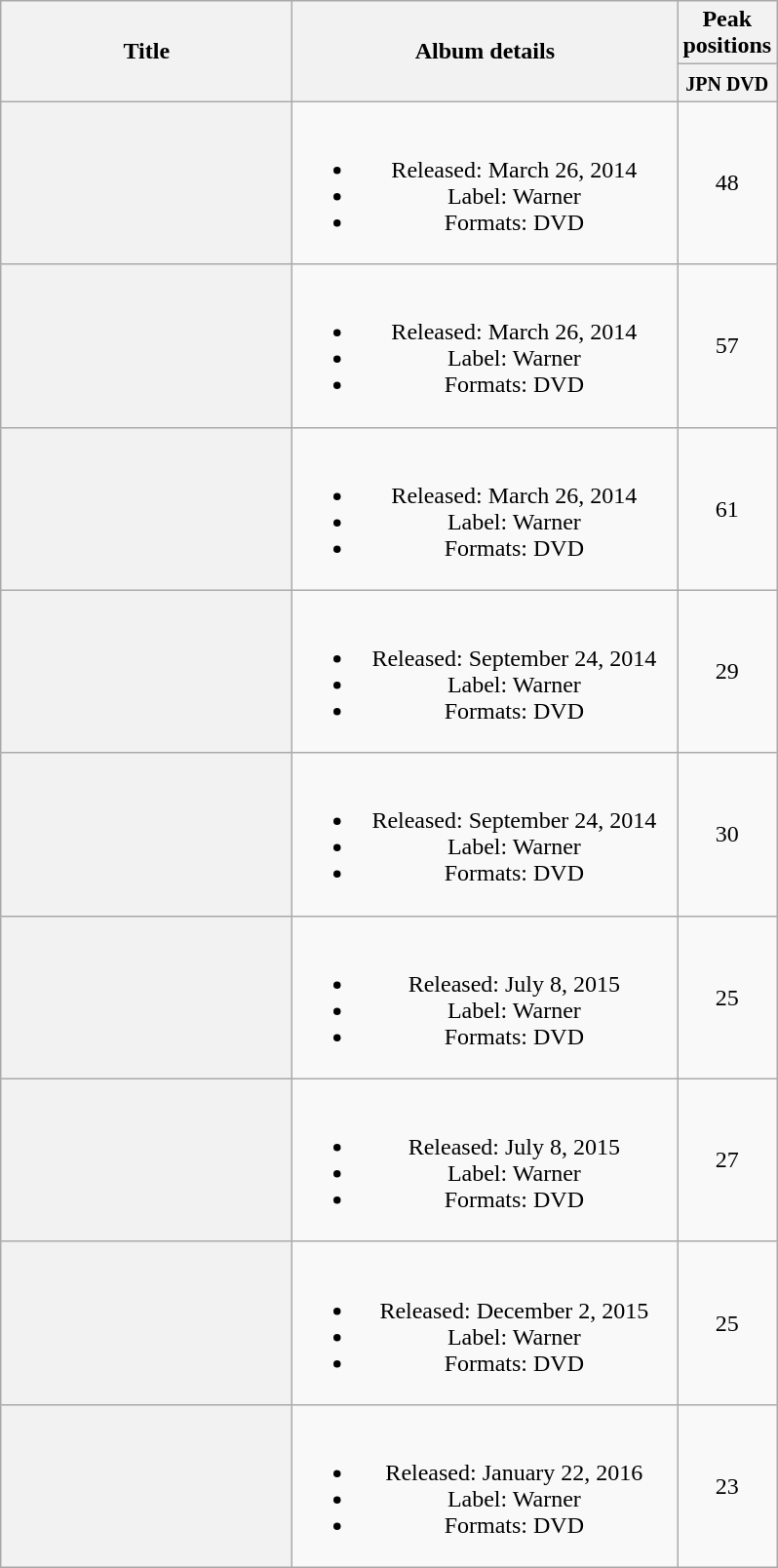<table class="wikitable plainrowheaders" style="text-align:center;">
<tr>
<th style="width:12em;" rowspan="2">Title</th>
<th style="width:16em;" rowspan="2">Album details</th>
<th colspan="1">Peak positions</th>
</tr>
<tr>
<th style="width:2.5em;"><small>JPN DVD</small><br></th>
</tr>
<tr>
<th scope="row"></th>
<td><br><ul><li>Released: March 26, 2014</li><li>Label: Warner</li><li>Formats: DVD</li></ul></td>
<td>48</td>
</tr>
<tr>
<th scope="row"></th>
<td><br><ul><li>Released: March 26, 2014</li><li>Label: Warner</li><li>Formats: DVD</li></ul></td>
<td>57</td>
</tr>
<tr>
<th scope="row"></th>
<td><br><ul><li>Released: March 26, 2014</li><li>Label: Warner</li><li>Formats: DVD</li></ul></td>
<td>61</td>
</tr>
<tr>
<th scope="row"></th>
<td><br><ul><li>Released: September 24, 2014</li><li>Label: Warner</li><li>Formats: DVD</li></ul></td>
<td>29</td>
</tr>
<tr>
<th scope="row"></th>
<td><br><ul><li>Released: September 24, 2014</li><li>Label: Warner</li><li>Formats: DVD</li></ul></td>
<td>30</td>
</tr>
<tr>
<th scope="row"></th>
<td><br><ul><li>Released: July 8, 2015</li><li>Label: Warner</li><li>Formats: DVD</li></ul></td>
<td>25</td>
</tr>
<tr>
<th scope="row"></th>
<td><br><ul><li>Released: July 8, 2015</li><li>Label: Warner</li><li>Formats: DVD</li></ul></td>
<td>27</td>
</tr>
<tr>
<th scope="row"></th>
<td><br><ul><li>Released: December 2, 2015</li><li>Label: Warner</li><li>Formats: DVD</li></ul></td>
<td>25</td>
</tr>
<tr>
<th scope="row"></th>
<td><br><ul><li>Released: January 22, 2016</li><li>Label: Warner</li><li>Formats: DVD</li></ul></td>
<td>23</td>
</tr>
</table>
